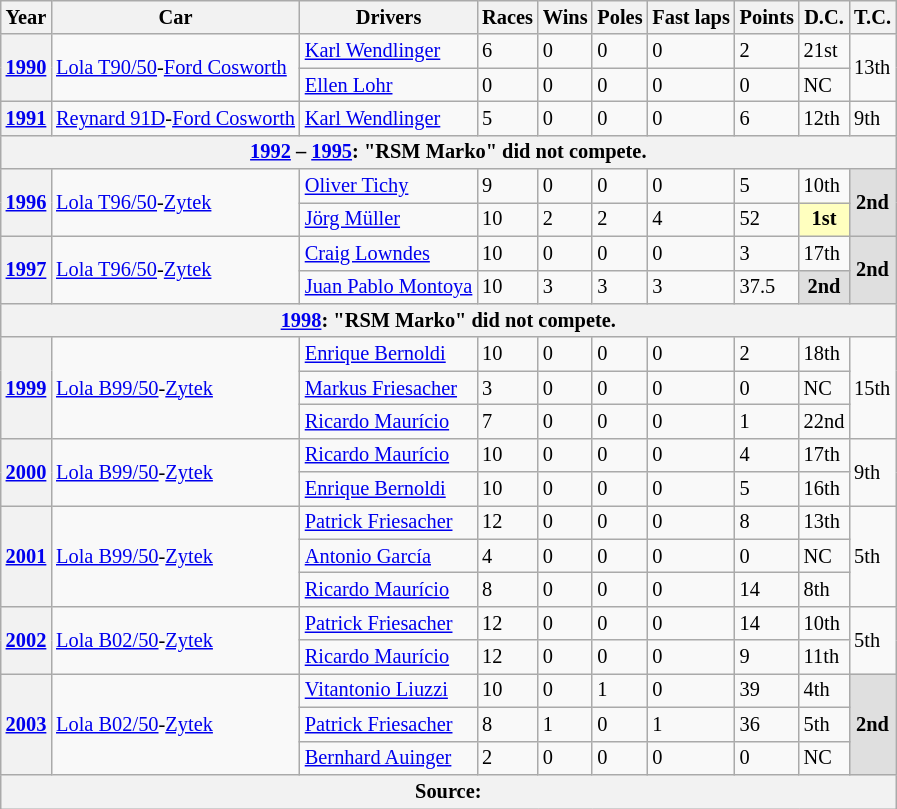<table class="wikitable" style="font-size:85%">
<tr>
<th>Year</th>
<th>Car</th>
<th>Drivers</th>
<th>Races</th>
<th>Wins</th>
<th>Poles</th>
<th>Fast laps</th>
<th>Points</th>
<th>D.C.</th>
<th>T.C.</th>
</tr>
<tr>
<th rowspan=2><a href='#'>1990</a></th>
<td rowspan=2><a href='#'>Lola T90/50</a>-<a href='#'>Ford Cosworth</a></td>
<td> <a href='#'>Karl Wendlinger</a></td>
<td>6</td>
<td>0</td>
<td>0</td>
<td>0</td>
<td>2</td>
<td>21st</td>
<td rowspan=2>13th</td>
</tr>
<tr>
<td> <a href='#'>Ellen Lohr</a></td>
<td>0</td>
<td>0</td>
<td>0</td>
<td>0</td>
<td>0</td>
<td>NC</td>
</tr>
<tr>
<th><a href='#'>1991</a></th>
<td><a href='#'>Reynard 91D</a>-<a href='#'>Ford Cosworth</a></td>
<td> <a href='#'>Karl Wendlinger</a></td>
<td>5</td>
<td>0</td>
<td>0</td>
<td>0</td>
<td>6</td>
<td>12th</td>
<td>9th</td>
</tr>
<tr>
<th colspan=10><a href='#'>1992</a> – <a href='#'>1995</a>: "RSM Marko" did not compete.</th>
</tr>
<tr>
<th rowspan=2><a href='#'>1996</a></th>
<td rowspan=2><a href='#'>Lola T96/50</a>-<a href='#'>Zytek</a></td>
<td> <a href='#'>Oliver Tichy</a></td>
<td>9</td>
<td>0</td>
<td>0</td>
<td>0</td>
<td>5</td>
<td>10th</td>
<th rowspan=2 style="background:#DFDFDF;">2nd</th>
</tr>
<tr>
<td> <a href='#'>Jörg Müller</a></td>
<td>10</td>
<td>2</td>
<td>2</td>
<td>4</td>
<td>52</td>
<th style="background:#FFFFBF;">1st</th>
</tr>
<tr>
<th rowspan=2><a href='#'>1997</a></th>
<td rowspan=2><a href='#'>Lola T96/50</a>-<a href='#'>Zytek</a></td>
<td> <a href='#'>Craig Lowndes</a></td>
<td>10</td>
<td>0</td>
<td>0</td>
<td>0</td>
<td>3</td>
<td>17th</td>
<th rowspan=2 style="background:#DFDFDF;">2nd</th>
</tr>
<tr>
<td> <a href='#'>Juan Pablo Montoya</a></td>
<td>10</td>
<td>3</td>
<td>3</td>
<td>3</td>
<td>37.5</td>
<th style="background:#DFDFDF;">2nd</th>
</tr>
<tr>
<th colspan=10><a href='#'>1998</a>: "RSM Marko" did not compete.</th>
</tr>
<tr>
<th rowspan=3><a href='#'>1999</a></th>
<td rowspan=3><a href='#'>Lola B99/50</a>-<a href='#'>Zytek</a></td>
<td> <a href='#'>Enrique Bernoldi</a></td>
<td>10</td>
<td>0</td>
<td>0</td>
<td>0</td>
<td>2</td>
<td>18th</td>
<td rowspan=3>15th</td>
</tr>
<tr>
<td> <a href='#'>Markus Friesacher</a></td>
<td>3</td>
<td>0</td>
<td>0</td>
<td>0</td>
<td>0</td>
<td>NC</td>
</tr>
<tr>
<td> <a href='#'>Ricardo Maurício</a></td>
<td>7</td>
<td>0</td>
<td>0</td>
<td>0</td>
<td>1</td>
<td>22nd</td>
</tr>
<tr>
<th rowspan=2><a href='#'>2000</a></th>
<td rowspan=2><a href='#'>Lola B99/50</a>-<a href='#'>Zytek</a></td>
<td> <a href='#'>Ricardo Maurício</a></td>
<td>10</td>
<td>0</td>
<td>0</td>
<td>0</td>
<td>4</td>
<td>17th</td>
<td rowspan=2>9th</td>
</tr>
<tr>
<td> <a href='#'>Enrique Bernoldi</a></td>
<td>10</td>
<td>0</td>
<td>0</td>
<td>0</td>
<td>5</td>
<td>16th</td>
</tr>
<tr>
<th rowspan=3><a href='#'>2001</a></th>
<td rowspan=3><a href='#'>Lola B99/50</a>-<a href='#'>Zytek</a></td>
<td> <a href='#'>Patrick Friesacher</a></td>
<td>12</td>
<td>0</td>
<td>0</td>
<td>0</td>
<td>8</td>
<td>13th</td>
<td rowspan=3>5th</td>
</tr>
<tr>
<td> <a href='#'>Antonio García</a></td>
<td>4</td>
<td>0</td>
<td>0</td>
<td>0</td>
<td>0</td>
<td>NC</td>
</tr>
<tr>
<td> <a href='#'>Ricardo Maurício</a></td>
<td>8</td>
<td>0</td>
<td>0</td>
<td>0</td>
<td>14</td>
<td>8th</td>
</tr>
<tr>
<th rowspan=2><a href='#'>2002</a></th>
<td rowspan=2><a href='#'>Lola B02/50</a>-<a href='#'>Zytek</a></td>
<td> <a href='#'>Patrick Friesacher</a></td>
<td>12</td>
<td>0</td>
<td>0</td>
<td>0</td>
<td>14</td>
<td>10th</td>
<td rowspan=2>5th</td>
</tr>
<tr>
<td> <a href='#'>Ricardo Maurício</a></td>
<td>12</td>
<td>0</td>
<td>0</td>
<td>0</td>
<td>9</td>
<td>11th</td>
</tr>
<tr>
<th rowspan=3><a href='#'>2003</a></th>
<td rowspan=3><a href='#'>Lola B02/50</a>-<a href='#'>Zytek</a></td>
<td> <a href='#'>Vitantonio Liuzzi</a></td>
<td>10</td>
<td>0</td>
<td>1</td>
<td>0</td>
<td>39</td>
<td>4th</td>
<th rowspan=3 style="background:#DFDFDF;">2nd</th>
</tr>
<tr>
<td> <a href='#'>Patrick Friesacher</a></td>
<td>8</td>
<td>1</td>
<td>0</td>
<td>1</td>
<td>36</td>
<td>5th</td>
</tr>
<tr>
<td> <a href='#'>Bernhard Auinger</a></td>
<td>2</td>
<td>0</td>
<td>0</td>
<td>0</td>
<td>0</td>
<td>NC</td>
</tr>
<tr>
<th colspan="10">Source:</th>
</tr>
</table>
